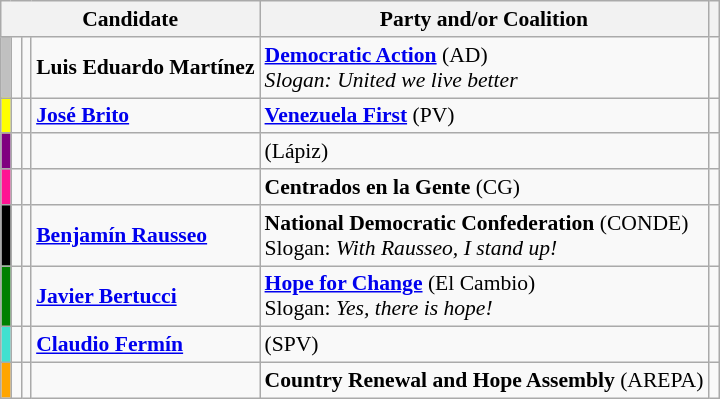<table class="wikitable sortable col2cen col3cen col4cen col5cen col7cen col8cen" style="font-size:90%;">
<tr>
<th colspan="4" width="50">Candidate</th>
<th>Party and/or Coalition</th>
<th></th>
</tr>
<tr>
<td bgcolor="silver"></td>
<td></td>
<td></td>
<td><strong>Luis Eduardo Martínez</strong></td>
<td><strong><a href='#'>Democratic Action</a></strong> (AD)<br><em>Slogan: United we live better</em></td>
<td></td>
</tr>
<tr>
<td bgcolor="yellow"></td>
<td></td>
<td></td>
<td><strong><a href='#'>José Brito</a></strong></td>
<td><strong><a href='#'>Venezuela First</a></strong> (PV)</td>
<td></td>
</tr>
<tr>
<td bgcolor="purple"></td>
<td></td>
<td></td>
<td><strong></strong></td>
<td><strong></strong> (Lápiz)</td>
<td></td>
</tr>
<tr>
<td bgcolor="deeppink"></td>
<td></td>
<td></td>
<td><strong></strong></td>
<td><strong>Centrados en la Gente</strong> (CG)<br></td>
<td></td>
</tr>
<tr>
<td bgcolor="black"></td>
<td></td>
<td></td>
<td><strong><a href='#'>Benjamín Rausseo</a></strong></td>
<td><strong>National Democratic Confederation</strong> (CONDE)<br>Slogan: <em>With Rausseo, I stand up!</em></td>
<td></td>
</tr>
<tr>
<td bgcolor="green"></td>
<td></td>
<td></td>
<td><strong><a href='#'>Javier Bertucci</a></strong></td>
<td><strong><a href='#'>Hope for Change</a></strong> (El Cambio)<br>Slogan: <em>Yes, there is hope!</em></td>
<td></td>
</tr>
<tr>
<td bgcolor="turquoise"></td>
<td></td>
<td></td>
<td><strong><a href='#'>Claudio Fermín</a></strong></td>
<td><strong></strong> (SPV)</td>
<td></td>
</tr>
<tr>
<td bgcolor="orange"></td>
<td></td>
<td></td>
<td><strong></strong></td>
<td><strong>Country Renewal and Hope Assembly</strong> (AREPA)</td>
<td></td>
</tr>
</table>
